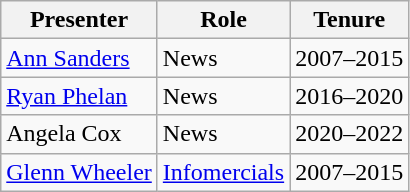<table class="wikitable sortable">
<tr>
<th>Presenter</th>
<th>Role</th>
<th>Tenure</th>
</tr>
<tr>
<td><a href='#'>Ann Sanders</a></td>
<td>News</td>
<td>2007–2015</td>
</tr>
<tr>
<td><a href='#'>Ryan Phelan</a></td>
<td>News</td>
<td>2016–2020</td>
</tr>
<tr>
<td>Angela Cox</td>
<td>News</td>
<td>2020–2022</td>
</tr>
<tr>
<td><a href='#'>Glenn Wheeler</a></td>
<td><a href='#'>Infomercials</a></td>
<td>2007–2015</td>
</tr>
</table>
